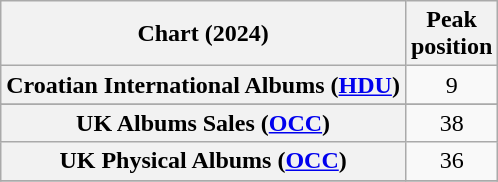<table class="wikitable sortable plainrowheaders" style="text-align:center">
<tr>
<th scope="col">Chart (2024)</th>
<th scope="col">Peak<br>position</th>
</tr>
<tr>
<th scope="row">Croatian International Albums (<a href='#'>HDU</a>)</th>
<td>9</td>
</tr>
<tr>
</tr>
<tr>
</tr>
<tr>
</tr>
<tr>
<th scope="row">UK Albums Sales (<a href='#'>OCC</a>)</th>
<td>38</td>
</tr>
<tr>
<th scope="row">UK Physical Albums (<a href='#'>OCC</a>)</th>
<td>36</td>
</tr>
<tr>
</tr>
</table>
